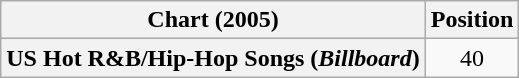<table class="wikitable plainrowheaders" style="text-align:center">
<tr>
<th>Chart (2005)</th>
<th>Position</th>
</tr>
<tr>
<th scope="row">US Hot R&B/Hip-Hop Songs (<em>Billboard</em>)</th>
<td>40</td>
</tr>
</table>
